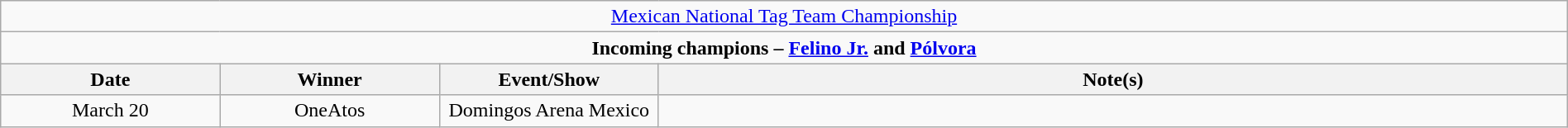<table class="wikitable" style="text-align:center; width:100%;">
<tr>
<td colspan="4" style="text-align: center;"><a href='#'>Mexican National Tag Team Championship</a></td>
</tr>
<tr>
<td colspan="4" style="text-align: center;"><strong>Incoming champions – <a href='#'>Felino Jr.</a> and <a href='#'>Pólvora</a></strong></td>
</tr>
<tr>
<th width=14%>Date</th>
<th width=14%>Winner</th>
<th width=14%>Event/Show</th>
<th width=58%>Note(s)</th>
</tr>
<tr>
<td>March 20</td>
<td>OneAtos<br></td>
<td>Domingos Arena Mexico</td>
<td></td>
</tr>
</table>
